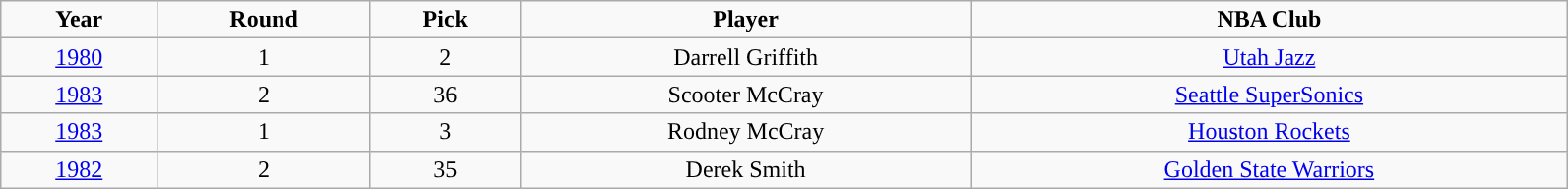<table class="wikitable" width="84%">
<tr align="center">
<td><strong>Year</strong></td>
<td><strong>Round</strong></td>
<td><strong>Pick</strong></td>
<td><strong>Player</strong></td>
<td><strong>NBA Club</strong></td>
</tr>
<tr align="center" bgcolor="">
<td><a href='#'>1980</a></td>
<td>1</td>
<td>2</td>
<td>Darrell Griffith</td>
<td><a href='#'>Utah Jazz</a></td>
</tr>
<tr align="center" bgcolor="">
<td><a href='#'>1983</a></td>
<td>2</td>
<td>36</td>
<td>Scooter McCray</td>
<td><a href='#'>Seattle SuperSonics</a></td>
</tr>
<tr align="center" bgcolor="">
<td><a href='#'>1983</a></td>
<td>1</td>
<td>3</td>
<td>Rodney McCray</td>
<td><a href='#'>Houston Rockets</a></td>
</tr>
<tr align="center" bgcolor="">
<td><a href='#'>1982</a></td>
<td>2</td>
<td>35</td>
<td>Derek Smith</td>
<td><a href='#'>Golden State Warriors</a></td>
</tr>
</table>
